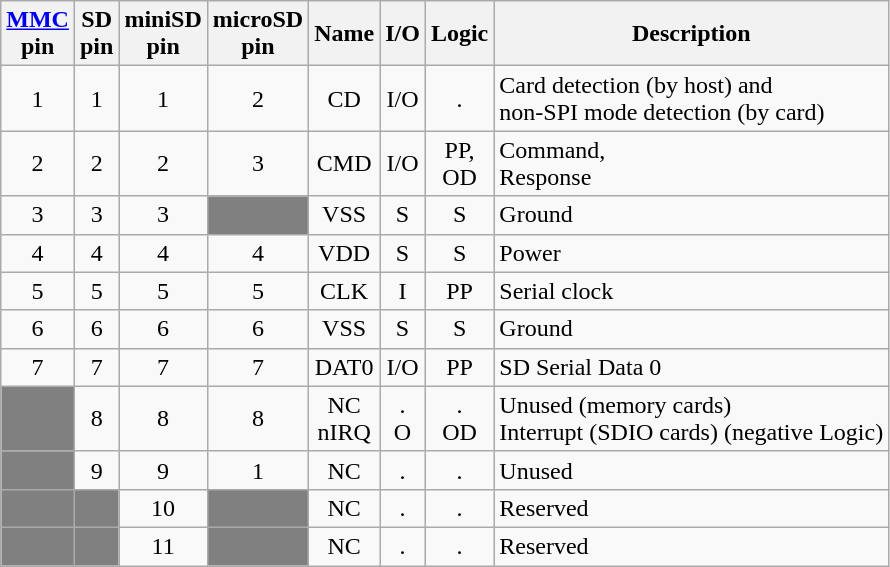<table class="wikitable" style="text-align:center">
<tr>
<th><a href='#'>MMC</a><br>pin</th>
<th>SD<br>pin</th>
<th>miniSD<br>pin</th>
<th>microSD<br>pin</th>
<th>Name</th>
<th>I/O</th>
<th>Logic</th>
<th>Description</th>
</tr>
<tr>
<td>1</td>
<td>1</td>
<td>1</td>
<td>2</td>
<td>CD</td>
<td>I/O</td>
<td>.</td>
<td style="text-align:left">Card detection (by host) and<br>non-SPI mode detection (by card)</td>
</tr>
<tr>
<td>2</td>
<td>2</td>
<td>2</td>
<td>3</td>
<td>CMD</td>
<td>I/O</td>
<td>PP,<br>OD</td>
<td style="text-align:left">Command,<br>Response</td>
</tr>
<tr>
<td>3</td>
<td>3</td>
<td>3</td>
<td style="background: gray"></td>
<td>VSS</td>
<td>S</td>
<td>S</td>
<td style="text-align:left">Ground</td>
</tr>
<tr>
<td>4</td>
<td>4</td>
<td>4</td>
<td>4</td>
<td>VDD</td>
<td>S</td>
<td>S</td>
<td style="text-align:left">Power</td>
</tr>
<tr>
<td>5</td>
<td>5</td>
<td>5</td>
<td>5</td>
<td>CLK</td>
<td>I</td>
<td>PP</td>
<td style="text-align:left">Serial clock</td>
</tr>
<tr>
<td>6</td>
<td>6</td>
<td>6</td>
<td>6</td>
<td>VSS</td>
<td>S</td>
<td>S</td>
<td style="text-align:left">Ground</td>
</tr>
<tr>
<td>7</td>
<td>7</td>
<td>7</td>
<td>7</td>
<td>DAT0</td>
<td>I/O</td>
<td>PP</td>
<td style="text-align:left">SD Serial Data 0</td>
</tr>
<tr>
<td style="background: gray"></td>
<td>8</td>
<td>8</td>
<td>8</td>
<td>NC<br>nIRQ</td>
<td>.<br>O</td>
<td>.<br>OD</td>
<td style="text-align:left">Unused (memory cards)<br>Interrupt (SDIO cards) (negative Logic)</td>
</tr>
<tr>
<td style="background: gray"></td>
<td>9</td>
<td>9</td>
<td>1</td>
<td>NC</td>
<td>.</td>
<td>.</td>
<td style="text-align:left">Unused</td>
</tr>
<tr>
<td style="background: gray"></td>
<td style="background: gray"></td>
<td>10</td>
<td style="background: gray"></td>
<td>NC</td>
<td>.</td>
<td>.</td>
<td style="text-align:left">Reserved</td>
</tr>
<tr>
<td style="background: gray"></td>
<td style="background: gray"></td>
<td>11</td>
<td style="background: gray"></td>
<td>NC</td>
<td>.</td>
<td>.</td>
<td style="text-align:left">Reserved</td>
</tr>
</table>
